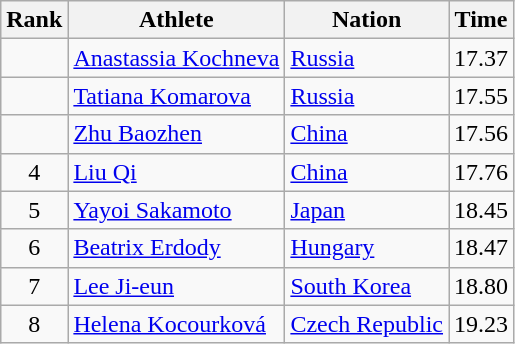<table class="wikitable sortable" style="text-align:center">
<tr>
<th>Rank</th>
<th>Athlete</th>
<th>Nation</th>
<th>Time</th>
</tr>
<tr>
<td></td>
<td align=left><a href='#'>Anastassia Kochneva</a></td>
<td align=left> <a href='#'>Russia</a></td>
<td>17.37</td>
</tr>
<tr>
<td></td>
<td align=left><a href='#'>Tatiana Komarova</a></td>
<td align=left> <a href='#'>Russia</a></td>
<td>17.55</td>
</tr>
<tr>
<td></td>
<td align=left><a href='#'>Zhu Baozhen</a></td>
<td align=left> <a href='#'>China</a></td>
<td>17.56</td>
</tr>
<tr>
<td>4</td>
<td align=left><a href='#'>Liu Qi</a></td>
<td align=left> <a href='#'>China</a></td>
<td>17.76</td>
</tr>
<tr>
<td>5</td>
<td align=left><a href='#'>Yayoi Sakamoto</a></td>
<td align=left> <a href='#'>Japan</a></td>
<td>18.45</td>
</tr>
<tr>
<td>6</td>
<td align=left><a href='#'>Beatrix Erdody</a></td>
<td align=left> <a href='#'>Hungary</a></td>
<td>18.47</td>
</tr>
<tr>
<td>7</td>
<td align=left><a href='#'>Lee Ji-eun</a></td>
<td align=left> <a href='#'>South Korea</a></td>
<td>18.80</td>
</tr>
<tr>
<td>8</td>
<td align=left><a href='#'>Helena Kocourková</a></td>
<td align=left> <a href='#'>Czech Republic</a></td>
<td>19.23</td>
</tr>
</table>
